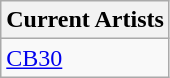<table class="wikitable">
<tr>
<th>Current Artists</th>
</tr>
<tr>
<td><a href='#'>CB30</a></td>
</tr>
</table>
